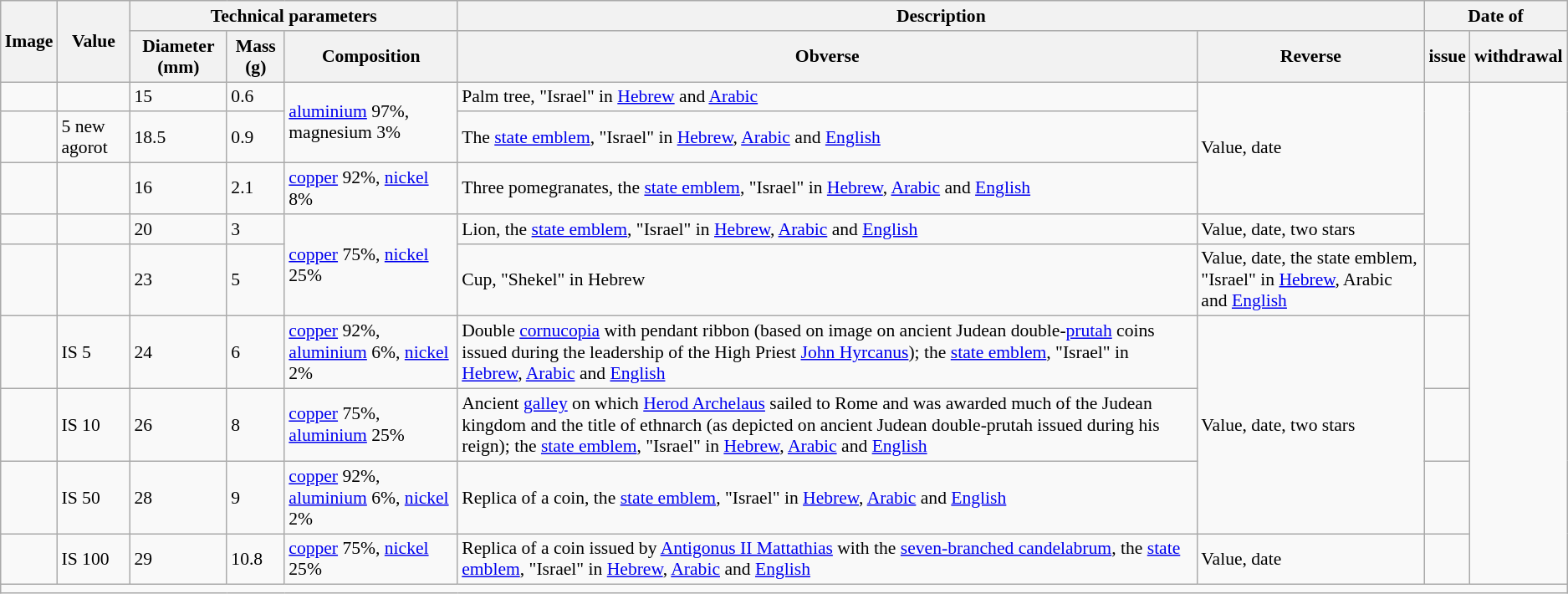<table class="wikitable" style="font-size: 90%">
<tr>
<th rowspan=2>Image</th>
<th rowspan=2>Value</th>
<th colspan="3">Technical parameters</th>
<th colspan="2">Description</th>
<th colspan="2">Date of</th>
</tr>
<tr>
<th>Diameter (mm)</th>
<th>Mass (g)</th>
<th>Composition</th>
<th>Obverse</th>
<th>Reverse</th>
<th>issue</th>
<th>withdrawal</th>
</tr>
<tr>
<td></td>
<td></td>
<td>15</td>
<td>0.6</td>
<td rowspan="2"><a href='#'>aluminium</a> 97%, magnesium 3%</td>
<td>Palm tree, "Israel" in <a href='#'>Hebrew</a> and <a href='#'>Arabic</a></td>
<td rowspan=3>Value, date</td>
<td rowspan="4"><br></td>
<td rowspan="9"></td>
</tr>
<tr>
<td></td>
<td>5 new agorot</td>
<td>18.5</td>
<td>0.9</td>
<td>The <a href='#'>state emblem</a>, "Israel" in <a href='#'>Hebrew</a>, <a href='#'>Arabic</a> and <a href='#'>English</a></td>
</tr>
<tr>
<td></td>
<td></td>
<td>16</td>
<td>2.1</td>
<td><a href='#'>copper</a> 92%, <a href='#'>nickel</a> 8%</td>
<td>Three pomegranates, the <a href='#'>state emblem</a>, "Israel" in <a href='#'>Hebrew</a>, <a href='#'>Arabic</a> and <a href='#'>English</a></td>
</tr>
<tr>
<td></td>
<td></td>
<td>20</td>
<td>3</td>
<td rowspan="2"><a href='#'>copper</a> 75%, <a href='#'>nickel</a> 25%</td>
<td>Lion, the <a href='#'>state emblem</a>, "Israel" in <a href='#'>Hebrew</a>, <a href='#'>Arabic</a> and <a href='#'>English</a></td>
<td>Value, date, two stars</td>
</tr>
<tr>
<td></td>
<td></td>
<td>23</td>
<td>5</td>
<td>Cup, "Shekel" in Hebrew</td>
<td>Value, date, the state emblem, "Israel" in <a href='#'>Hebrew</a>, Arabic and <a href='#'>English</a></td>
<td><br></td>
</tr>
<tr>
<td></td>
<td>IS 5</td>
<td>24</td>
<td>6</td>
<td><a href='#'>copper</a> 92%, <a href='#'>aluminium</a> 6%, <a href='#'>nickel</a> 2%</td>
<td>Double <a href='#'>cornucopia</a> with pendant ribbon (based on image on ancient Judean double-<a href='#'>prutah</a> coins issued during the leadership of the High Priest <a href='#'>John Hyrcanus</a>); the <a href='#'>state emblem</a>, "Israel" in <a href='#'>Hebrew</a>, <a href='#'>Arabic</a> and <a href='#'>English</a></td>
<td rowspan="3">Value, date, two stars</td>
<td><br></td>
</tr>
<tr>
<td></td>
<td>IS 10</td>
<td>26</td>
<td>8</td>
<td><a href='#'>copper</a> 75%, <a href='#'>aluminium</a> 25%</td>
<td>Ancient <a href='#'>galley</a> on which <a href='#'>Herod Archelaus</a> sailed to Rome and was awarded much of the Judean kingdom and the title of ethnarch (as depicted on ancient Judean double-prutah issued during his reign); the <a href='#'>state emblem</a>, "Israel" in <a href='#'>Hebrew</a>, <a href='#'>Arabic</a> and <a href='#'>English</a></td>
<td></td>
</tr>
<tr>
<td></td>
<td>IS 50</td>
<td>28</td>
<td>9</td>
<td><a href='#'>copper</a> 92%, <a href='#'>aluminium</a> 6%, <a href='#'>nickel</a> 2%</td>
<td>Replica of a coin, the <a href='#'>state emblem</a>, "Israel" in <a href='#'>Hebrew</a>, <a href='#'>Arabic</a> and <a href='#'>English</a></td>
<td></td>
</tr>
<tr>
<td></td>
<td>IS 100</td>
<td>29</td>
<td>10.8</td>
<td><a href='#'>copper</a> 75%, <a href='#'>nickel</a> 25%</td>
<td>Replica of a coin issued by <a href='#'>Antigonus II Mattathias</a> with the <a href='#'>seven-branched candelabrum</a>, the <a href='#'>state emblem</a>, "Israel" in <a href='#'>Hebrew</a>, <a href='#'>Arabic</a> and <a href='#'>English</a></td>
<td>Value, date</td>
<td><br></td>
</tr>
<tr>
<td colspan="9"></td>
</tr>
</table>
